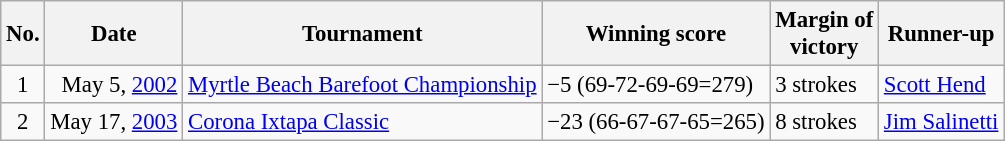<table class="wikitable" style="font-size:95%;">
<tr>
<th>No.</th>
<th>Date</th>
<th>Tournament</th>
<th>Winning score</th>
<th>Margin of<br>victory</th>
<th>Runner-up</th>
</tr>
<tr>
<td align=center>1</td>
<td align=right>May 5, <a href='#'>2002</a></td>
<td><a href='#'>Myrtle Beach Barefoot Championship</a></td>
<td>−5 (69-72-69-69=279)</td>
<td>3 strokes</td>
<td> <a href='#'>Scott Hend</a></td>
</tr>
<tr>
<td align=center>2</td>
<td align=right>May 17, <a href='#'>2003</a></td>
<td><a href='#'>Corona Ixtapa Classic</a></td>
<td>−23 (66-67-67-65=265)</td>
<td>8 strokes</td>
<td> <a href='#'>Jim Salinetti</a></td>
</tr>
</table>
